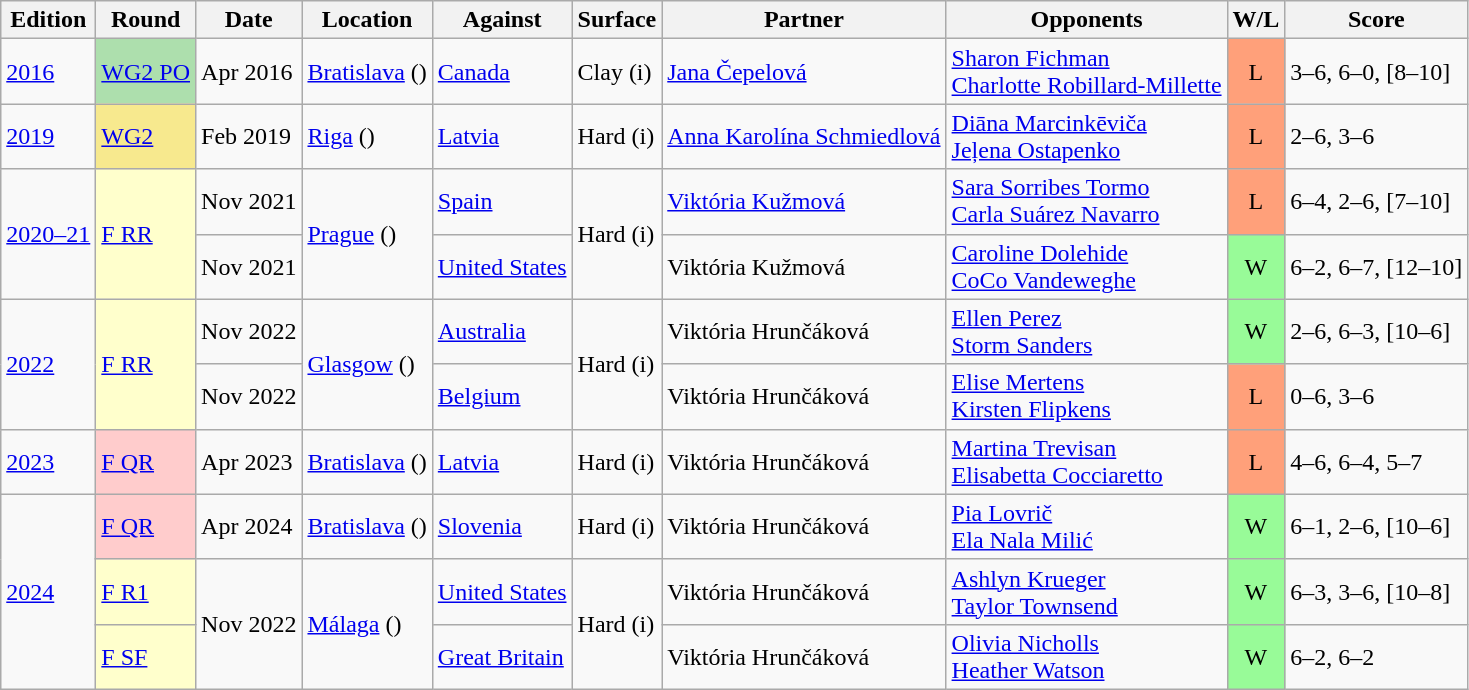<table class="wikitable">
<tr>
<th>Edition</th>
<th>Round</th>
<th>Date</th>
<th>Location</th>
<th>Against</th>
<th>Surface</th>
<th>Partner</th>
<th>Opponents</th>
<th>W/L</th>
<th>Score</th>
</tr>
<tr>
<td><a href='#'>2016</a></td>
<td bgcolor=addfad><a href='#'>WG2 PO</a></td>
<td>Apr 2016</td>
<td><a href='#'>Bratislava</a> ()</td>
<td> <a href='#'>Canada</a></td>
<td>Clay (i)</td>
<td><a href='#'>Jana Čepelová</a></td>
<td><a href='#'>Sharon Fichman</a> <br> <a href='#'>Charlotte Robillard-Millette</a></td>
<td align=center bgcolor=ffa07a>L</td>
<td>3–6, 6–0, [8–10]</td>
</tr>
<tr>
<td><a href='#'>2019</a></td>
<td bgcolor=f7e98e><a href='#'>WG2</a></td>
<td>Feb 2019</td>
<td><a href='#'>Riga</a> ()</td>
<td> <a href='#'>Latvia</a></td>
<td>Hard (i)</td>
<td><a href='#'>Anna Karolína Schmiedlová</a></td>
<td><a href='#'>Diāna Marcinkēviča</a> <br> <a href='#'>Jeļena Ostapenko</a></td>
<td align=center bgcolor=ffa07a>L</td>
<td>2–6, 3–6</td>
</tr>
<tr>
<td rowspan="2"><a href='#'>2020–21</a></td>
<td rowspan="2" bgcolor=ffffcc><a href='#'>F RR</a></td>
<td>Nov 2021</td>
<td rowspan="2"><a href='#'>Prague</a> ()</td>
<td> <a href='#'>Spain</a></td>
<td rowspan="2">Hard (i)</td>
<td><a href='#'>Viktória Kužmová</a></td>
<td><a href='#'>Sara Sorribes Tormo</a> <br> <a href='#'>Carla Suárez Navarro</a></td>
<td align=center bgcolor=ffa07a>L</td>
<td>6–4, 2–6, [7–10]</td>
</tr>
<tr>
<td>Nov 2021</td>
<td> <a href='#'>United States</a></td>
<td>Viktória Kužmová</td>
<td><a href='#'>Caroline Dolehide</a> <br> <a href='#'>CoCo Vandeweghe</a></td>
<td align=center bgcolor=98FB98>W</td>
<td>6–2, 6–7, [12–10]</td>
</tr>
<tr>
<td rowspan="2"><a href='#'>2022</a></td>
<td rowspan="2" bgcolor=ffffcc><a href='#'>F RR</a></td>
<td>Nov 2022</td>
<td rowspan="2"><a href='#'>Glasgow</a> ()</td>
<td> <a href='#'>Australia</a></td>
<td rowspan="2">Hard (i)</td>
<td>Viktória Hrunčáková</td>
<td><a href='#'>Ellen Perez</a> <br> <a href='#'>Storm Sanders</a></td>
<td align=center bgcolor=98FB98>W</td>
<td>2–6, 6–3, [10–6]</td>
</tr>
<tr>
<td>Nov 2022</td>
<td> <a href='#'>Belgium</a></td>
<td>Viktória Hrunčáková</td>
<td><a href='#'>Elise Mertens</a> <br> <a href='#'>Kirsten Flipkens</a></td>
<td align=center bgcolor=ffa07a>L</td>
<td>0–6, 3–6</td>
</tr>
<tr>
<td><a href='#'>2023</a></td>
<td bgcolor=ffcccc><a href='#'>F QR</a></td>
<td>Apr 2023</td>
<td><a href='#'>Bratislava</a> ()</td>
<td> <a href='#'>Latvia</a></td>
<td>Hard (i)</td>
<td>Viktória Hrunčáková</td>
<td><a href='#'>Martina Trevisan</a> <br> <a href='#'>Elisabetta Cocciaretto</a></td>
<td align=center bgcolor=ffa07a>L</td>
<td>4–6, 6–4, 5–7</td>
</tr>
<tr>
<td rowspan="3"><a href='#'>2024</a></td>
<td bgcolor=ffcccc><a href='#'>F QR</a></td>
<td>Apr 2024</td>
<td><a href='#'>Bratislava</a> ()</td>
<td> <a href='#'>Slovenia</a></td>
<td>Hard (i)</td>
<td>Viktória Hrunčáková</td>
<td><a href='#'>Pia Lovrič</a> <br> <a href='#'>Ela Nala Milić</a></td>
<td align=center bgcolor=98FB98>W</td>
<td>6–1, 2–6, [10–6]</td>
</tr>
<tr>
<td bgcolor=ffffcc><a href='#'>F R1</a></td>
<td rowspan="2">Nov 2022</td>
<td rowspan="2"><a href='#'>Málaga</a> ()</td>
<td> <a href='#'>United States</a></td>
<td rowspan="2">Hard (i)</td>
<td>Viktória Hrunčáková</td>
<td><a href='#'>Ashlyn Krueger</a> <br> <a href='#'>Taylor Townsend</a></td>
<td align=center bgcolor=98FB98>W</td>
<td>6–3, 3–6, [10–8]</td>
</tr>
<tr>
<td bgcolor=ffffcc><a href='#'>F SF</a></td>
<td> <a href='#'>Great Britain</a></td>
<td>Viktória Hrunčáková</td>
<td><a href='#'>Olivia Nicholls</a> <br> <a href='#'>Heather Watson</a></td>
<td align=center bgcolor=98FB98>W</td>
<td>6–2, 6–2</td>
</tr>
</table>
